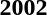<table>
<tr>
<td><strong>2002</strong><br></td>
</tr>
</table>
